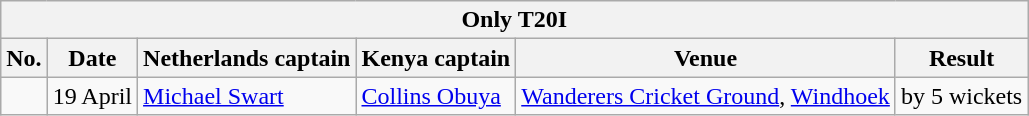<table class="wikitable">
<tr>
<th colspan="6">Only T20I</th>
</tr>
<tr>
<th>No.</th>
<th>Date</th>
<th>Netherlands captain</th>
<th>Kenya captain</th>
<th>Venue</th>
<th>Result</th>
</tr>
<tr>
<td></td>
<td>19 April</td>
<td><a href='#'>Michael Swart</a></td>
<td><a href='#'>Collins Obuya</a></td>
<td><a href='#'>Wanderers Cricket Ground</a>, <a href='#'>Windhoek</a></td>
<td> by 5 wickets</td>
</tr>
</table>
